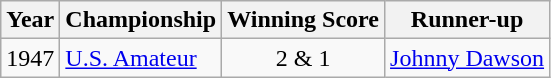<table class="wikitable">
<tr>
<th>Year</th>
<th>Championship</th>
<th>Winning Score</th>
<th>Runner-up</th>
</tr>
<tr>
<td>1947</td>
<td><a href='#'>U.S. Amateur</a></td>
<td align=center>2 & 1</td>
<td> <a href='#'>Johnny Dawson</a></td>
</tr>
</table>
